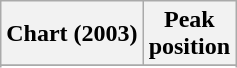<table class="wikitable sortable plainrowheaders">
<tr>
<th scope="col">Chart (2003)</th>
<th scope="col">Peak<br>position</th>
</tr>
<tr>
</tr>
<tr>
</tr>
<tr>
</tr>
</table>
